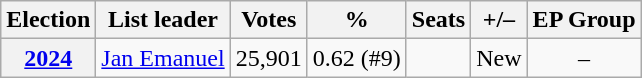<table class="wikitable" style="text-align:center;">
<tr>
<th>Election</th>
<th>List leader</th>
<th>Votes</th>
<th>%</th>
<th>Seats</th>
<th>+/–</th>
<th>EP Group</th>
</tr>
<tr>
<th><a href='#'>2024</a></th>
<td><a href='#'>Jan Emanuel</a></td>
<td>25,901</td>
<td>0.62 (#9)</td>
<td></td>
<td>New</td>
<td>–</td>
</tr>
</table>
